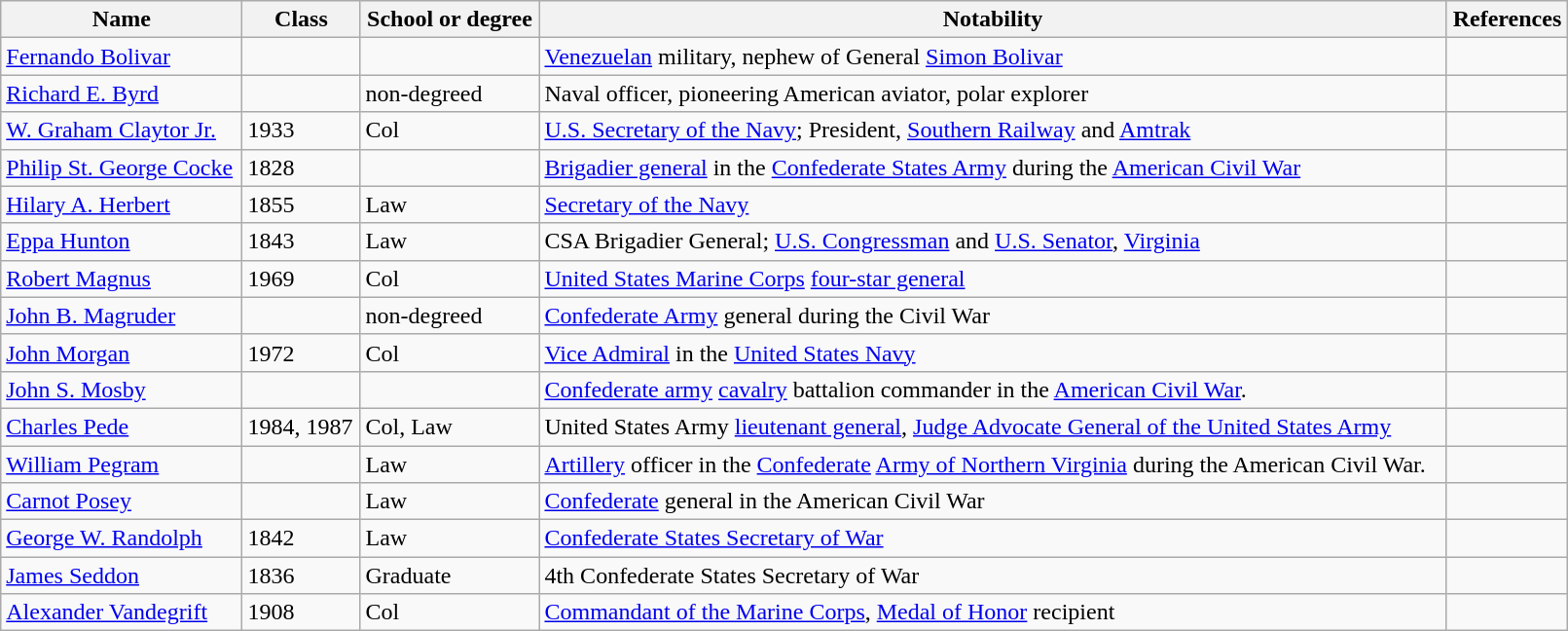<table class="wikitable sortable" style="width:85%;">
<tr>
<th>Name</th>
<th>Class</th>
<th>School or degree</th>
<th>Notability</th>
<th>References</th>
</tr>
<tr>
<td><a href='#'>Fernando Bolivar</a></td>
<td></td>
<td></td>
<td><a href='#'>Venezuelan</a> military, nephew of General <a href='#'>Simon Bolivar</a></td>
<td></td>
</tr>
<tr>
<td><a href='#'>Richard E. Byrd</a></td>
<td></td>
<td>non-degreed</td>
<td>Naval officer, pioneering American aviator, polar explorer</td>
<td></td>
</tr>
<tr>
<td><a href='#'>W. Graham Claytor Jr.</a></td>
<td>1933</td>
<td>Col</td>
<td><a href='#'>U.S. Secretary of the Navy</a>; President, <a href='#'>Southern Railway</a> and <a href='#'>Amtrak</a></td>
<td></td>
</tr>
<tr>
<td><a href='#'>Philip St. George Cocke</a></td>
<td>1828</td>
<td></td>
<td><a href='#'>Brigadier general</a> in the <a href='#'>Confederate States Army</a> during the <a href='#'>American Civil War</a></td>
<td></td>
</tr>
<tr>
<td><a href='#'>Hilary A. Herbert</a></td>
<td>1855</td>
<td>Law</td>
<td><a href='#'>Secretary of the Navy</a></td>
<td></td>
</tr>
<tr>
<td><a href='#'>Eppa Hunton</a></td>
<td>1843</td>
<td>Law</td>
<td>CSA Brigadier General; <a href='#'>U.S. Congressman</a> and <a href='#'>U.S. Senator</a>, <a href='#'>Virginia</a></td>
<td></td>
</tr>
<tr>
<td><a href='#'>Robert Magnus</a></td>
<td>1969</td>
<td>Col</td>
<td><a href='#'>United States Marine Corps</a> <a href='#'>four-star general</a></td>
<td></td>
</tr>
<tr>
<td><a href='#'>John B. Magruder</a></td>
<td></td>
<td>non-degreed</td>
<td><a href='#'>Confederate Army</a> general during the Civil War</td>
<td></td>
</tr>
<tr>
<td><a href='#'>John Morgan</a></td>
<td>1972</td>
<td>Col</td>
<td><a href='#'>Vice Admiral</a> in the <a href='#'>United States Navy</a></td>
<td></td>
</tr>
<tr>
<td><a href='#'>John S. Mosby</a></td>
<td></td>
<td></td>
<td><a href='#'>Confederate army</a> <a href='#'>cavalry</a> battalion commander in the <a href='#'>American Civil War</a>.</td>
<td></td>
</tr>
<tr>
<td><a href='#'>Charles Pede</a></td>
<td>1984, 1987</td>
<td>Col, Law</td>
<td>United States Army <a href='#'>lieutenant general</a>, <a href='#'>Judge Advocate General of the United States Army</a></td>
<td></td>
</tr>
<tr>
<td><a href='#'>William Pegram</a></td>
<td></td>
<td>Law</td>
<td><a href='#'>Artillery</a> officer in the <a href='#'>Confederate</a> <a href='#'>Army of Northern Virginia</a> during the American Civil War.</td>
<td></td>
</tr>
<tr>
<td><a href='#'>Carnot Posey</a></td>
<td></td>
<td>Law</td>
<td><a href='#'>Confederate</a> general in the American Civil War</td>
<td></td>
</tr>
<tr>
<td><a href='#'>George W. Randolph</a></td>
<td>1842</td>
<td>Law</td>
<td><a href='#'>Confederate States Secretary of War</a></td>
<td></td>
</tr>
<tr>
<td><a href='#'>James Seddon</a></td>
<td>1836</td>
<td>Graduate</td>
<td>4th Confederate States Secretary of War</td>
<td></td>
</tr>
<tr>
<td><a href='#'>Alexander Vandegrift</a></td>
<td>1908</td>
<td>Col</td>
<td><a href='#'>Commandant of the Marine Corps</a>, <a href='#'>Medal of Honor</a> recipient</td>
<td></td>
</tr>
</table>
